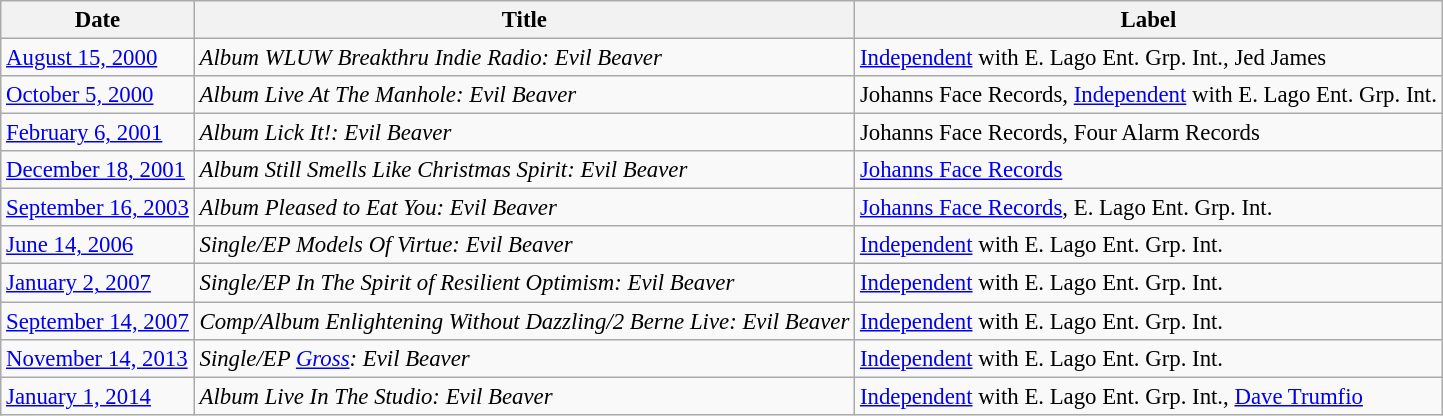<table class="wikitable" style="font-size: 95%;">
<tr>
<th>Date</th>
<th>Title</th>
<th>Label</th>
</tr>
<tr>
<td align="left" valign="center"><a href='#'>August 15, 2000</a></td>
<td align="left" valign="center"><em>Album WLUW Breakthru Indie Radio: Evil Beaver</em></td>
<td align="left" valign="center"><a href='#'>Independent</a> with E. Lago Ent. Grp. Int., Jed James</td>
</tr>
<tr>
<td align="left" valign="center"><a href='#'>October 5, 2000</a></td>
<td align="left" valign="center"><em>Album Live At The Manhole: Evil Beaver</em></td>
<td align="left" valign="center">Johanns Face Records, <a href='#'>Independent</a> with E. Lago Ent. Grp. Int.</td>
</tr>
<tr>
<td align="left" valign="center"><a href='#'>February 6, 2001</a></td>
<td align="left" valign="center"><em>Album Lick It!: Evil Beaver</em></td>
<td align="left" valign="center">Johanns Face Records, Four Alarm Records</td>
</tr>
<tr>
<td align="left" valign="center"><a href='#'>December 18, 2001</a></td>
<td align="left" valign="center"><em>Album Still Smells Like Christmas Spirit: Evil Beaver</em></td>
<td align="left" valign="center"><a href='#'>Johanns Face Records</a></td>
</tr>
<tr>
<td align="left" valign="center"><a href='#'>September 16, 2003</a></td>
<td align="left" valign="center"><em>Album Pleased to Eat You: Evil Beaver</em></td>
<td align="left" valign="center"><a href='#'>Johanns Face Records</a>, E. Lago Ent. Grp. Int.</td>
</tr>
<tr>
<td align="left" valign="center"><a href='#'>June 14, 2006</a></td>
<td align="left" valign="center"><em>Single/EP Models Of Virtue: Evil Beaver</em></td>
<td align="left" valign="center"><a href='#'>Independent</a> with E. Lago Ent. Grp. Int.</td>
</tr>
<tr>
<td align="left" valign="center"><a href='#'>January 2, 2007</a></td>
<td align="left" valign="center"><em>Single/EP In The Spirit of Resilient Optimism: Evil Beaver</em></td>
<td align="left" valign="center"><a href='#'>Independent</a> with E. Lago Ent. Grp. Int.</td>
</tr>
<tr>
<td align="left" valign="center"><a href='#'>September 14, 2007</a></td>
<td align="left" valign="center"><em>Comp/Album Enlightening Without Dazzling/2 Berne Live: Evil Beaver</em></td>
<td align="left" valign="center"><a href='#'>Independent</a> with E. Lago Ent. Grp. Int.</td>
</tr>
<tr>
<td align="left" valign="center"><a href='#'>November 14, 2013</a></td>
<td align="left" valign="center"><em>Single/EP <a href='#'>Gross</a>: Evil Beaver</em></td>
<td align="left" valign="center"><a href='#'>Independent</a> with E. Lago Ent. Grp. Int.</td>
</tr>
<tr>
<td align="left" valign="center"><a href='#'>January 1, 2014</a></td>
<td align="left" valign="center"><em>Album Live In The Studio: Evil Beaver</em></td>
<td align="left" valign="center"><a href='#'>Independent</a> with E. Lago Ent. Grp. Int., <a href='#'>Dave Trumfio</a></td>
</tr>
</table>
